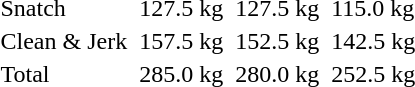<table>
<tr>
<td>Snatch</td>
<td></td>
<td>127.5 kg</td>
<td></td>
<td>127.5 kg</td>
<td></td>
<td>115.0 kg</td>
</tr>
<tr>
<td>Clean & Jerk</td>
<td></td>
<td>157.5 kg</td>
<td></td>
<td>152.5 kg</td>
<td></td>
<td>142.5 kg</td>
</tr>
<tr>
<td>Total</td>
<td></td>
<td>285.0 kg</td>
<td></td>
<td>280.0 kg</td>
<td></td>
<td>252.5 kg</td>
</tr>
</table>
